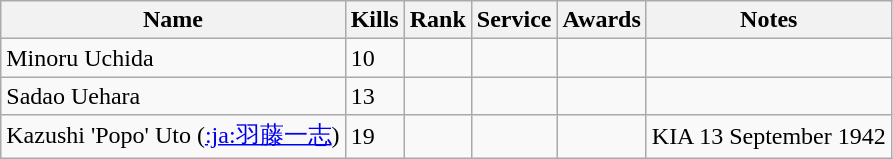<table class=wikitable>
<tr>
<th>Name</th>
<th>Kills</th>
<th>Rank</th>
<th>Service</th>
<th>Awards</th>
<th>Notes</th>
</tr>
<tr>
<td>Minoru Uchida</td>
<td>10</td>
<td></td>
<td></td>
<td></td>
<td></td>
</tr>
<tr>
<td>Sadao	Uehara</td>
<td>13</td>
<td></td>
<td></td>
<td></td>
<td></td>
</tr>
<tr>
<td>Kazushi 'Popo' Uto (<a href='#'>:ja:羽藤一志</a>)</td>
<td>19</td>
<td></td>
<td></td>
<td></td>
<td>KIA 13 September 1942</td>
</tr>
</table>
